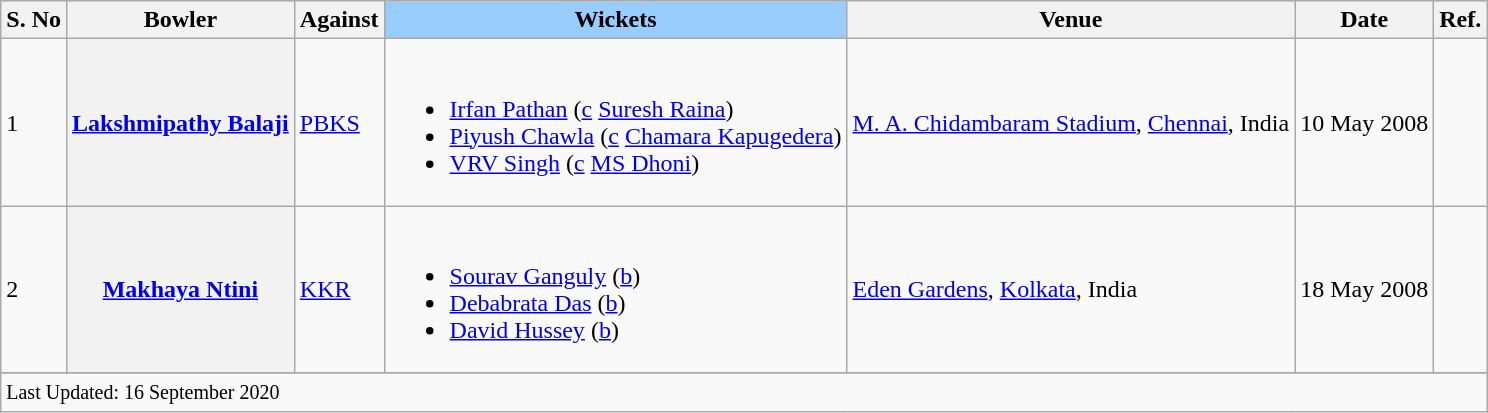<table class="wikitable">
<tr>
<th>S. No</th>
<th>Bowler</th>
<th>Against</th>
<th style="text-align:center; background:#9cf;" class="unsortable">Wickets</th>
<th>Venue</th>
<th>Date</th>
<th>Ref.</th>
</tr>
<tr>
<td>1</td>
<th scope="row" style="text-align:center;"><a href='#'>Lakshmipathy Balaji</a></th>
<td><a href='#'>PBKS</a></td>
<td><br><ul><li><a href='#'>Irfan Pathan</a> (<a href='#'>c</a> <a href='#'>Suresh Raina</a>)</li><li><a href='#'>Piyush Chawla</a> (<a href='#'>c</a> <a href='#'>Chamara Kapugedera</a>)</li><li><a href='#'>VRV Singh</a> (<a href='#'>c</a> <a href='#'>MS Dhoni</a>)</li></ul></td>
<td><a href='#'>M. A. Chidambaram Stadium</a>, <a href='#'>Chennai</a>, India</td>
<td>10 May 2008</td>
<td></td>
</tr>
<tr>
<td>2</td>
<th scope="row" style="text-align:center;"><a href='#'>Makhaya Ntini</a></th>
<td><a href='#'>KKR</a></td>
<td><br><ul><li><a href='#'>Sourav Ganguly</a> (<a href='#'>b</a>)</li><li><a href='#'>Debabrata Das</a> (<a href='#'>b</a>)</li><li><a href='#'>David Hussey</a> (<a href='#'>b</a>)</li></ul></td>
<td><a href='#'>Eden Gardens</a>, <a href='#'>Kolkata</a>, India</td>
<td>18 May 2008</td>
<td></td>
</tr>
<tr>
</tr>
<tr class=sortbottom>
<td colspan=7><small>Last Updated: 16 September 2020</small></td>
</tr>
</table>
